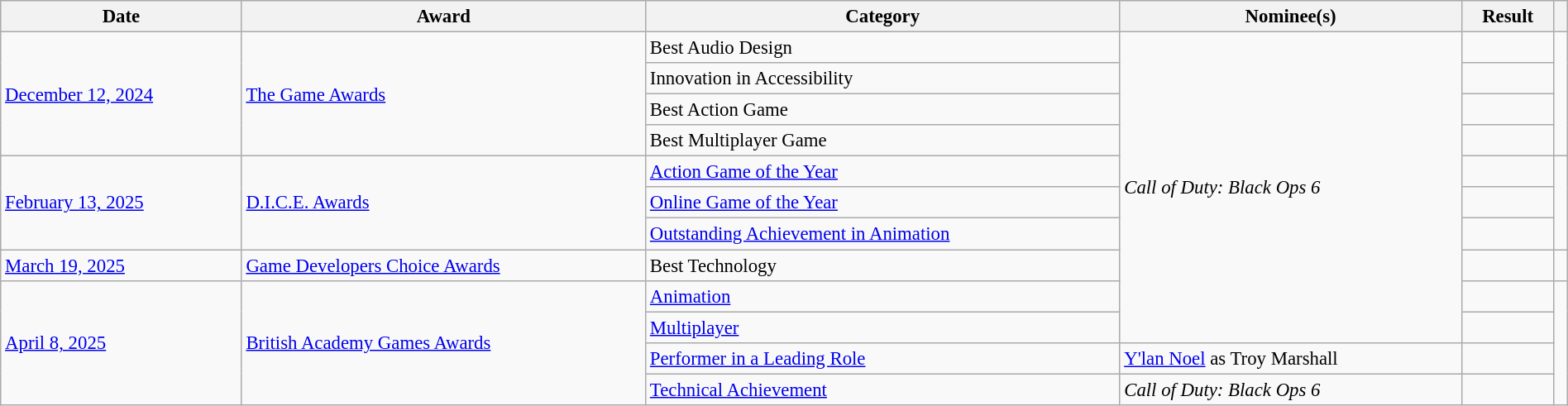<table class="wikitable sortable" style="font-size: 95%; width: 100%">
<tr>
<th scope="col">Date</th>
<th scope="col">Award</th>
<th scope="col">Category</th>
<th scope="col">Nominee(s)</th>
<th scope="col">Result</th>
<th scope="col" class="unsortable"></th>
</tr>
<tr>
<td rowspan="4"><a href='#'>December 12, 2024</a></td>
<td rowspan="4"><a href='#'>The Game Awards</a></td>
<td>Best Audio Design</td>
<td rowspan="10"><em>Call of Duty: Black Ops 6</em></td>
<td></td>
<td rowspan="4" style="text-align:center;"></td>
</tr>
<tr>
<td>Innovation in Accessibility</td>
<td></td>
</tr>
<tr>
<td>Best Action Game</td>
<td></td>
</tr>
<tr>
<td>Best Multiplayer Game</td>
<td></td>
</tr>
<tr>
<td rowspan="3"><a href='#'>February 13, 2025</a></td>
<td rowspan="3"><a href='#'>D.I.C.E. Awards</a></td>
<td><a href='#'>Action Game of the Year</a></td>
<td></td>
<td rowspan="3" style="text-align:center;"></td>
</tr>
<tr>
<td><a href='#'>Online Game of the Year</a></td>
<td></td>
</tr>
<tr>
<td><a href='#'>Outstanding Achievement in Animation</a></td>
<td></td>
</tr>
<tr>
<td><a href='#'>March 19, 2025</a></td>
<td><a href='#'>Game Developers Choice Awards</a></td>
<td>Best Technology</td>
<td></td>
<td style="text-align:center;"></td>
</tr>
<tr>
<td rowspan="4"><a href='#'>April 8, 2025</a></td>
<td rowspan="4"><a href='#'>British Academy Games Awards</a></td>
<td><a href='#'>Animation</a></td>
<td></td>
<td rowspan="4" style="text-align:center;"></td>
</tr>
<tr>
<td><a href='#'>Multiplayer</a></td>
<td></td>
</tr>
<tr>
<td><a href='#'>Performer in a Leading Role</a></td>
<td><a href='#'>Y'lan Noel</a> as Troy Marshall</td>
<td></td>
</tr>
<tr>
<td><a href='#'>Technical Achievement</a></td>
<td><em>Call of Duty: Black Ops 6</em></td>
<td></td>
</tr>
</table>
